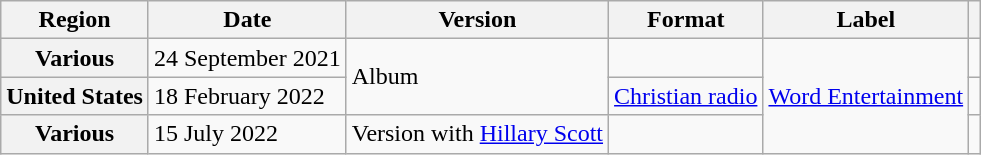<table class="wikitable plainrowheaders">
<tr>
<th scope="col">Region</th>
<th scope="col">Date</th>
<th scope="col">Version</th>
<th scope="col">Format</th>
<th scope="col">Label</th>
<th scope="col"></th>
</tr>
<tr>
<th scope="row">Various</th>
<td>24 September 2021</td>
<td rowspan="2">Album</td>
<td></td>
<td rowspan="3"><a href='#'>Word Entertainment</a></td>
<td></td>
</tr>
<tr>
<th scope="row">United States</th>
<td>18 February 2022</td>
<td><a href='#'>Christian radio</a></td>
<td></td>
</tr>
<tr>
<th scope="row">Various</th>
<td>15 July 2022</td>
<td>Version with <a href='#'>Hillary Scott</a></td>
<td></td>
<td></td>
</tr>
</table>
